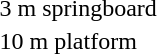<table>
<tr>
<td>3 m springboard<br></td>
<td></td>
<td></td>
<td></td>
</tr>
<tr>
<td>10 m platform<br></td>
<td></td>
<td></td>
<td></td>
</tr>
</table>
